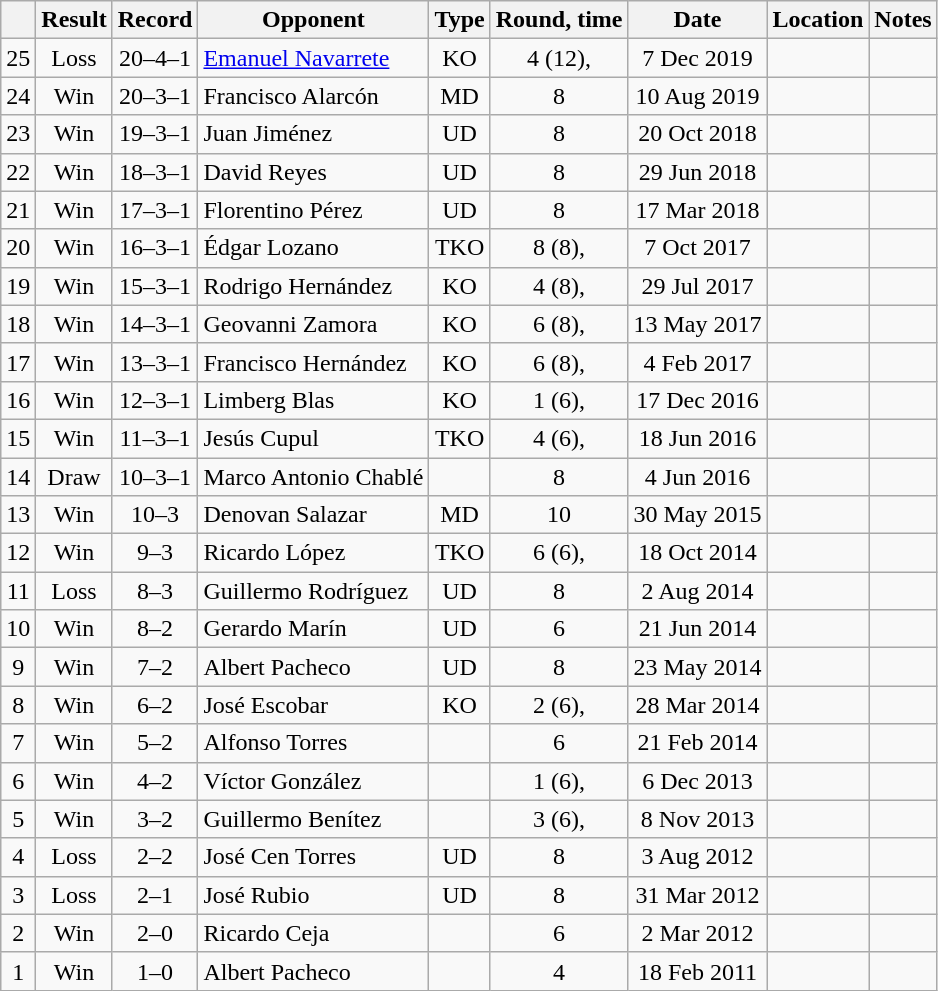<table class="wikitable" style="text-align:center">
<tr>
<th></th>
<th>Result</th>
<th>Record</th>
<th>Opponent</th>
<th>Type</th>
<th>Round, time</th>
<th>Date</th>
<th>Location</th>
<th>Notes</th>
</tr>
<tr>
<td>25</td>
<td>Loss</td>
<td>20–4–1</td>
<td style="text-align:left;"> <a href='#'>Emanuel Navarrete</a></td>
<td>KO</td>
<td>4 (12), </td>
<td>7 Dec 2019</td>
<td style="text-align:left;"> </td>
<td style="text-align:left;"></td>
</tr>
<tr>
<td>24</td>
<td>Win</td>
<td>20–3–1</td>
<td style="text-align:left;"> Francisco Alarcón</td>
<td>MD</td>
<td>8</td>
<td>10 Aug 2019</td>
<td style="text-align:left;"> </td>
<td></td>
</tr>
<tr>
<td>23</td>
<td>Win</td>
<td>19–3–1</td>
<td style="text-align:left;"> Juan Jiménez</td>
<td>UD</td>
<td>8</td>
<td>20 Oct 2018</td>
<td style="text-align:left;"> </td>
<td></td>
</tr>
<tr>
<td>22</td>
<td>Win</td>
<td>18–3–1</td>
<td style="text-align:left;"> David Reyes</td>
<td>UD</td>
<td>8</td>
<td>29 Jun 2018</td>
<td style="text-align:left;"> </td>
<td></td>
</tr>
<tr>
<td>21</td>
<td>Win</td>
<td>17–3–1</td>
<td style="text-align:left;"> Florentino Pérez</td>
<td>UD</td>
<td>8</td>
<td>17 Mar 2018</td>
<td style="text-align:left;"> </td>
<td></td>
</tr>
<tr>
<td>20</td>
<td>Win</td>
<td>16–3–1</td>
<td style="text-align:left;"> Édgar Lozano</td>
<td>TKO</td>
<td>8 (8), </td>
<td>7 Oct 2017</td>
<td style="text-align:left;"> </td>
<td></td>
</tr>
<tr>
<td>19</td>
<td>Win</td>
<td>15–3–1</td>
<td style="text-align:left;"> Rodrigo Hernández</td>
<td>KO</td>
<td>4 (8), </td>
<td>29 Jul 2017</td>
<td style="text-align:left;"> </td>
<td></td>
</tr>
<tr>
<td>18</td>
<td>Win</td>
<td>14–3–1</td>
<td style="text-align:left;"> Geovanni Zamora</td>
<td>KO</td>
<td>6 (8), </td>
<td>13 May 2017</td>
<td style="text-align:left;"> </td>
<td></td>
</tr>
<tr>
<td>17</td>
<td>Win</td>
<td>13–3–1</td>
<td style="text-align:left;"> Francisco Hernández</td>
<td>KO</td>
<td>6 (8), </td>
<td>4 Feb 2017</td>
<td style="text-align:left;"> </td>
<td></td>
</tr>
<tr>
<td>16</td>
<td>Win</td>
<td>12–3–1</td>
<td style="text-align:left;"> Limberg Blas</td>
<td>KO</td>
<td>1 (6), </td>
<td>17 Dec 2016</td>
<td style="text-align:left;"> </td>
<td></td>
</tr>
<tr>
<td>15</td>
<td>Win</td>
<td>11–3–1</td>
<td style="text-align:left;"> Jesús Cupul</td>
<td>TKO</td>
<td>4 (6), </td>
<td>18 Jun 2016</td>
<td style="text-align:left;"> </td>
<td></td>
</tr>
<tr>
<td>14</td>
<td>Draw</td>
<td>10–3–1</td>
<td style="text-align:left;"> Marco Antonio Chablé</td>
<td></td>
<td>8</td>
<td>4 Jun 2016</td>
<td style="text-align:left;"> </td>
<td></td>
</tr>
<tr>
<td>13</td>
<td>Win</td>
<td>10–3</td>
<td style="text-align:left;"> Denovan Salazar</td>
<td>MD</td>
<td>10</td>
<td>30 May 2015</td>
<td style="text-align:left;"> </td>
<td></td>
</tr>
<tr>
<td>12</td>
<td>Win</td>
<td>9–3</td>
<td style="text-align:left;"> Ricardo López</td>
<td>TKO</td>
<td>6 (6), </td>
<td>18 Oct 2014</td>
<td style="text-align:left;"> </td>
<td></td>
</tr>
<tr>
<td>11</td>
<td>Loss</td>
<td>8–3</td>
<td style="text-align:left;"> Guillermo Rodríguez</td>
<td>UD</td>
<td>8</td>
<td>2 Aug 2014</td>
<td style="text-align:left;"> </td>
<td></td>
</tr>
<tr>
<td>10</td>
<td>Win</td>
<td>8–2</td>
<td style="text-align:left;"> Gerardo Marín</td>
<td>UD</td>
<td>6</td>
<td>21 Jun 2014</td>
<td style="text-align:left;"> </td>
<td></td>
</tr>
<tr>
<td>9</td>
<td>Win</td>
<td>7–2</td>
<td style="text-align:left;"> Albert Pacheco</td>
<td>UD</td>
<td>8</td>
<td>23 May 2014</td>
<td style="text-align:left;"> </td>
<td></td>
</tr>
<tr>
<td>8</td>
<td>Win</td>
<td>6–2</td>
<td style="text-align:left;"> José Escobar</td>
<td>KO</td>
<td>2 (6), </td>
<td>28 Mar 2014</td>
<td style="text-align:left;"> </td>
<td></td>
</tr>
<tr>
<td>7</td>
<td>Win</td>
<td>5–2</td>
<td style="text-align:left;"> Alfonso Torres</td>
<td></td>
<td>6</td>
<td>21 Feb 2014</td>
<td style="text-align:left;"> </td>
<td></td>
</tr>
<tr>
<td>6</td>
<td>Win</td>
<td>4–2</td>
<td style="text-align:left;"> Víctor González</td>
<td></td>
<td>1 (6), </td>
<td>6 Dec 2013</td>
<td style="text-align:left;"> </td>
<td></td>
</tr>
<tr>
<td>5</td>
<td>Win</td>
<td>3–2</td>
<td style="text-align:left;"> Guillermo Benítez</td>
<td></td>
<td>3 (6), </td>
<td>8 Nov 2013</td>
<td style="text-align:left;"> </td>
<td></td>
</tr>
<tr>
<td>4</td>
<td>Loss</td>
<td>2–2</td>
<td style="text-align:left;"> José Cen Torres</td>
<td>UD</td>
<td>8</td>
<td>3 Aug 2012</td>
<td style="text-align:left;"> </td>
<td></td>
</tr>
<tr>
<td>3</td>
<td>Loss</td>
<td>2–1</td>
<td style="text-align:left;"> José Rubio</td>
<td>UD</td>
<td>8</td>
<td>31 Mar 2012</td>
<td style="text-align:left;"> </td>
<td></td>
</tr>
<tr>
<td>2</td>
<td>Win</td>
<td>2–0</td>
<td style="text-align:left;"> Ricardo Ceja</td>
<td></td>
<td>6</td>
<td>2 Mar 2012</td>
<td style="text-align:left;"> </td>
<td></td>
</tr>
<tr>
<td>1</td>
<td>Win</td>
<td>1–0</td>
<td style="text-align:left;"> Albert Pacheco</td>
<td></td>
<td>4</td>
<td>18 Feb 2011</td>
<td style="text-align:left;"> </td>
<td></td>
</tr>
</table>
